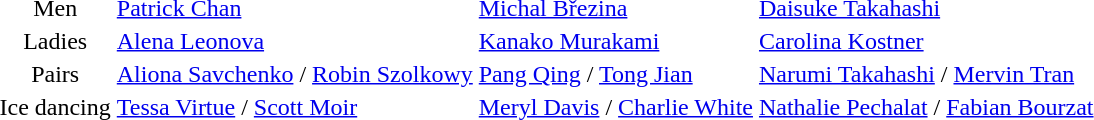<table>
<tr>
<td align="center">Men</td>
<td> <a href='#'>Patrick Chan</a></td>
<td> <a href='#'>Michal Březina</a></td>
<td> <a href='#'>Daisuke Takahashi</a></td>
</tr>
<tr>
<td align="center">Ladies</td>
<td> <a href='#'>Alena Leonova</a></td>
<td> <a href='#'>Kanako Murakami</a></td>
<td> <a href='#'>Carolina Kostner</a></td>
</tr>
<tr>
<td align="center">Pairs</td>
<td> <a href='#'>Aliona Savchenko</a> / <a href='#'>Robin Szolkowy</a></td>
<td> <a href='#'>Pang Qing</a> / <a href='#'>Tong Jian</a></td>
<td> <a href='#'>Narumi Takahashi</a> / <a href='#'>Mervin Tran</a></td>
</tr>
<tr>
<td align="center">Ice dancing</td>
<td> <a href='#'>Tessa Virtue</a> / <a href='#'>Scott Moir</a></td>
<td> <a href='#'>Meryl Davis</a> / <a href='#'>Charlie White</a></td>
<td> <a href='#'>Nathalie Pechalat</a> / <a href='#'>Fabian Bourzat</a></td>
</tr>
</table>
